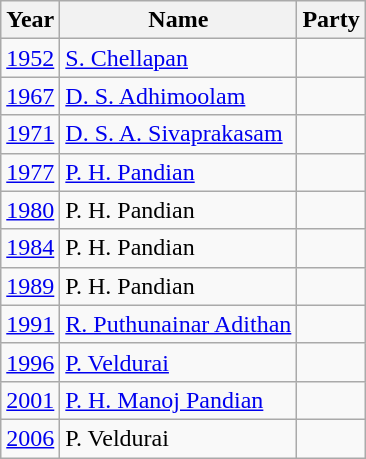<table class="wikitable sortable">
<tr>
<th>Year</th>
<th>Name</th>
<th colspan="2">Party</th>
</tr>
<tr>
<td><a href='#'>1952</a></td>
<td><a href='#'>S. Chellapan</a></td>
<td></td>
</tr>
<tr>
<td><a href='#'>1967</a></td>
<td><a href='#'>D. S. Adhimoolam</a></td>
<td></td>
</tr>
<tr>
<td><a href='#'>1971</a></td>
<td><a href='#'>D. S. A. Sivaprakasam</a></td>
<td></td>
</tr>
<tr>
<td><a href='#'>1977</a></td>
<td><a href='#'>P. H. Pandian</a></td>
<td></td>
</tr>
<tr>
<td><a href='#'>1980</a></td>
<td>P. H. Pandian</td>
<td></td>
</tr>
<tr>
<td><a href='#'>1984</a></td>
<td>P. H. Pandian</td>
<td></td>
</tr>
<tr>
<td><a href='#'>1989</a></td>
<td>P. H. Pandian</td>
<td></td>
</tr>
<tr>
<td><a href='#'>1991</a></td>
<td><a href='#'>R. Puthunainar Adithan</a></td>
<td></td>
</tr>
<tr>
<td><a href='#'>1996</a></td>
<td><a href='#'>P. Veldurai</a></td>
<td></td>
</tr>
<tr>
<td><a href='#'>2001</a></td>
<td><a href='#'>P. H. Manoj Pandian</a></td>
<td></td>
</tr>
<tr>
<td><a href='#'>2006</a></td>
<td>P. Veldurai</td>
<td></td>
</tr>
</table>
